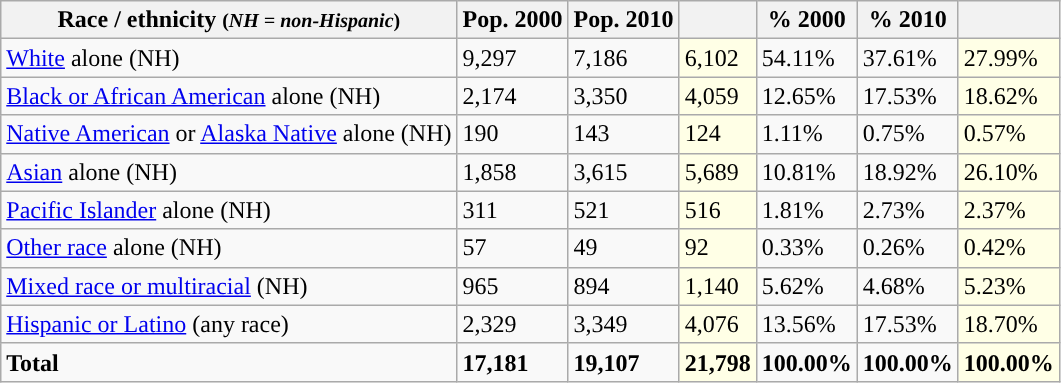<table class="wikitable">
<tr>
<th>Race / ethnicity <small>(<em>NH = non-Hispanic</em>)</small></th>
<th>Pop. 2000</th>
<th>Pop. 2010</th>
<th></th>
<th>% 2000</th>
<th>% 2010</th>
<th></th>
</tr>
<tr>
<td><a href='#'>White</a> alone (NH)</td>
<td>9,297</td>
<td>7,186</td>
<td style='background: #ffffe6;'>6,102</td>
<td>54.11%</td>
<td>37.61%</td>
<td style='background: #ffffe6;'>27.99%</td>
</tr>
<tr>
<td><a href='#'>Black or African American</a> alone (NH)</td>
<td>2,174</td>
<td>3,350</td>
<td style='background: #ffffe6;'>4,059</td>
<td>12.65%</td>
<td>17.53%</td>
<td style='background: #ffffe6;'>18.62%</td>
</tr>
<tr>
<td><a href='#'>Native American</a> or <a href='#'>Alaska Native</a> alone (NH)</td>
<td>190</td>
<td>143</td>
<td style='background: #ffffe6;'>124</td>
<td>1.11%</td>
<td>0.75%</td>
<td style='background: #ffffe6;'>0.57%</td>
</tr>
<tr>
<td><a href='#'>Asian</a> alone (NH)</td>
<td>1,858</td>
<td>3,615</td>
<td style='background: #ffffe6;'>5,689</td>
<td>10.81%</td>
<td>18.92%</td>
<td style='background: #ffffe6;'>26.10%</td>
</tr>
<tr>
<td><a href='#'>Pacific Islander</a> alone (NH)</td>
<td>311</td>
<td>521</td>
<td style='background: #ffffe6;'>516</td>
<td>1.81%</td>
<td>2.73%</td>
<td style='background: #ffffe6;'>2.37%</td>
</tr>
<tr>
<td><a href='#'>Other race</a> alone (NH)</td>
<td>57</td>
<td>49</td>
<td style='background: #ffffe6;'>92</td>
<td>0.33%</td>
<td>0.26%</td>
<td style='background: #ffffe6;'>0.42%</td>
</tr>
<tr>
<td><a href='#'>Mixed race or multiracial</a> (NH)</td>
<td>965</td>
<td>894</td>
<td style='background: #ffffe6;'>1,140</td>
<td>5.62%</td>
<td>4.68%</td>
<td style='background: #ffffe6;'>5.23%</td>
</tr>
<tr>
<td><a href='#'>Hispanic or Latino</a> (any race)</td>
<td>2,329</td>
<td>3,349</td>
<td style='background: #ffffe6;'>4,076</td>
<td>13.56%</td>
<td>17.53%</td>
<td style='background: #ffffe6;'>18.70%</td>
</tr>
<tr>
<td><strong>Total</strong></td>
<td><strong>17,181</strong></td>
<td><strong>19,107</strong></td>
<td style='background: #ffffe6;'><strong>21,798</strong></td>
<td><strong>100.00%</strong></td>
<td><strong>100.00%</strong></td>
<td style='background: #ffffe6;'><strong>100.00%</strong></td>
</tr>
</table>
